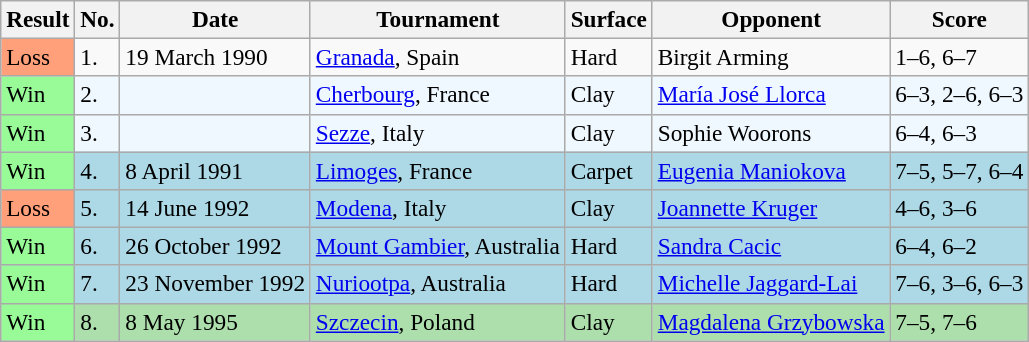<table class="sortable wikitable" style="font-size:97%">
<tr>
<th>Result</th>
<th>No.</th>
<th>Date</th>
<th>Tournament</th>
<th>Surface</th>
<th>Opponent</th>
<th>Score</th>
</tr>
<tr>
<td style="background:#ffa07a;">Loss</td>
<td>1.</td>
<td>19 March 1990</td>
<td><a href='#'>Granada</a>, Spain</td>
<td>Hard</td>
<td> Birgit Arming</td>
<td>1–6, 6–7</td>
</tr>
<tr style="background:#f0f8ff;">
<td style="background:#98fb98;">Win</td>
<td>2.</td>
<td></td>
<td><a href='#'>Cherbourg</a>, France</td>
<td>Clay</td>
<td> <a href='#'>María José Llorca</a></td>
<td>6–3, 2–6, 6–3</td>
</tr>
<tr style="background:#f0f8ff;">
<td style="background:#98fb98;">Win</td>
<td>3.</td>
<td></td>
<td><a href='#'>Sezze</a>, Italy</td>
<td>Clay</td>
<td> Sophie Woorons</td>
<td>6–4, 6–3</td>
</tr>
<tr style="background:lightblue;">
<td style="background:#98fb98;">Win</td>
<td>4.</td>
<td>8 April 1991</td>
<td><a href='#'>Limoges</a>, France</td>
<td>Carpet</td>
<td> <a href='#'>Eugenia Maniokova</a></td>
<td>7–5, 5–7, 6–4</td>
</tr>
<tr style="background:lightblue;">
<td style="background:#ffa07a;">Loss</td>
<td>5.</td>
<td>14 June 1992</td>
<td><a href='#'>Modena</a>, Italy</td>
<td>Clay</td>
<td> <a href='#'>Joannette Kruger</a></td>
<td>4–6, 3–6</td>
</tr>
<tr style="background:lightblue;">
<td style="background:#98fb98;">Win</td>
<td>6.</td>
<td>26 October 1992</td>
<td><a href='#'>Mount Gambier</a>, Australia</td>
<td>Hard</td>
<td> <a href='#'>Sandra Cacic</a></td>
<td>6–4, 6–2</td>
</tr>
<tr style="background:lightblue;">
<td style="background:#98fb98;">Win</td>
<td>7.</td>
<td>23 November 1992</td>
<td><a href='#'>Nuriootpa</a>, Australia</td>
<td>Hard</td>
<td> <a href='#'>Michelle Jaggard-Lai</a></td>
<td>7–6, 3–6, 6–3</td>
</tr>
<tr style="background:#addfad;">
<td style="background:#98fb98;">Win</td>
<td>8.</td>
<td>8 May 1995</td>
<td><a href='#'>Szczecin</a>, Poland</td>
<td>Clay</td>
<td> <a href='#'>Magdalena Grzybowska</a></td>
<td>7–5, 7–6</td>
</tr>
</table>
